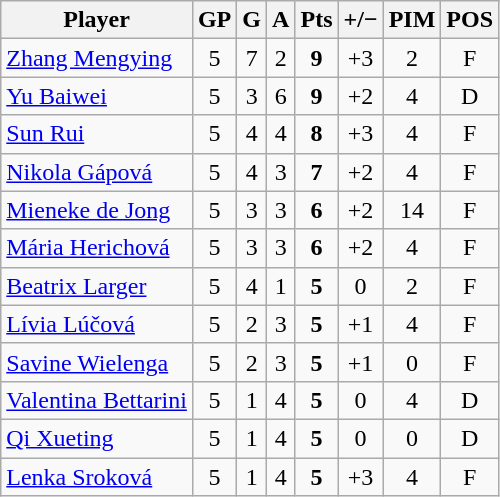<table class="wikitable sortable" style="text-align:center;">
<tr>
<th>Player</th>
<th>GP</th>
<th>G</th>
<th>A</th>
<th>Pts</th>
<th>+/−</th>
<th>PIM</th>
<th>POS</th>
</tr>
<tr>
<td style="text-align:left;"> <a href='#'>Zhang Mengying</a></td>
<td>5</td>
<td>7</td>
<td>2</td>
<td><strong>9</strong></td>
<td>+3</td>
<td>2</td>
<td>F</td>
</tr>
<tr>
<td style="text-align:left;"> <a href='#'>Yu Baiwei</a></td>
<td>5</td>
<td>3</td>
<td>6</td>
<td><strong>9</strong></td>
<td>+2</td>
<td>4</td>
<td>D</td>
</tr>
<tr>
<td style="text-align:left;"> <a href='#'>Sun Rui</a></td>
<td>5</td>
<td>4</td>
<td>4</td>
<td><strong>8</strong></td>
<td>+3</td>
<td>4</td>
<td>F</td>
</tr>
<tr>
<td style="text-align:left;"> <a href='#'>Nikola Gápová</a></td>
<td>5</td>
<td>4</td>
<td>3</td>
<td><strong>7</strong></td>
<td>+2</td>
<td>4</td>
<td>F</td>
</tr>
<tr>
<td style="text-align:left;"> <a href='#'>Mieneke de Jong</a></td>
<td>5</td>
<td>3</td>
<td>3</td>
<td><strong>6</strong></td>
<td>+2</td>
<td>14</td>
<td>F</td>
</tr>
<tr>
<td style="text-align:left;"> <a href='#'>Mária Herichová</a></td>
<td>5</td>
<td>3</td>
<td>3</td>
<td><strong>6</strong></td>
<td>+2</td>
<td>4</td>
<td>F</td>
</tr>
<tr>
<td style="text-align:left;"> <a href='#'>Beatrix Larger</a></td>
<td>5</td>
<td>4</td>
<td>1</td>
<td><strong>5</strong></td>
<td>0</td>
<td>2</td>
<td>F</td>
</tr>
<tr>
<td style="text-align:left;"> <a href='#'>Lívia Lúčová</a></td>
<td>5</td>
<td>2</td>
<td>3</td>
<td><strong>5</strong></td>
<td>+1</td>
<td>4</td>
<td>F</td>
</tr>
<tr>
<td style="text-align:left;"> <a href='#'>Savine Wielenga</a></td>
<td>5</td>
<td>2</td>
<td>3</td>
<td><strong>5</strong></td>
<td>+1</td>
<td>0</td>
<td>F</td>
</tr>
<tr>
<td style="text-align:left;"> <a href='#'>Valentina Bettarini</a></td>
<td>5</td>
<td>1</td>
<td>4</td>
<td><strong>5</strong></td>
<td>0</td>
<td>4</td>
<td>D</td>
</tr>
<tr>
<td style="text-align:left;"> <a href='#'>Qi Xueting</a></td>
<td>5</td>
<td>1</td>
<td>4</td>
<td><strong>5</strong></td>
<td>0</td>
<td>0</td>
<td>D</td>
</tr>
<tr>
<td style="text-align:left;"> <a href='#'>Lenka Sroková</a></td>
<td>5</td>
<td>1</td>
<td>4</td>
<td><strong>5</strong></td>
<td>+3</td>
<td>4</td>
<td>F</td>
</tr>
</table>
